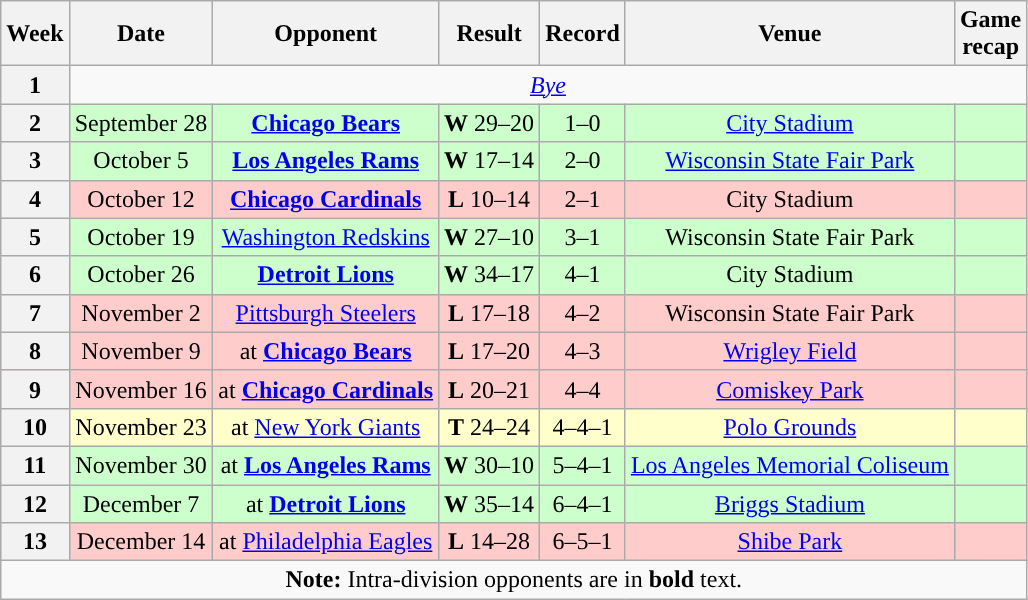<table class="wikitable" style="text-align:center">
<tr>
<th>Week</th>
<th>Date</th>
<th>Opponent</th>
<th>Result</th>
<th>Record</th>
<th>Venue</th>
<th>Game<br>recap</th>
</tr>
<tr>
<th>1</th>
<td colspan="6"><em><a href='#'>Bye</a></em></td>
</tr>
<tr style="background:#cfc">
<th>2</th>
<td>September 28</td>
<td><strong><a href='#'>Chicago Bears</a></strong></td>
<td><strong>W</strong> 29–20</td>
<td>1–0</td>
<td><a href='#'>City Stadium</a></td>
<td></td>
</tr>
<tr style="background:#cfc">
<th>3</th>
<td>October 5</td>
<td><strong><a href='#'>Los Angeles Rams</a></strong></td>
<td><strong>W</strong> 17–14</td>
<td>2–0</td>
<td><a href='#'>Wisconsin State Fair Park</a></td>
<td></td>
</tr>
<tr style="background:#fcc">
<th>4</th>
<td>October 12</td>
<td><strong><a href='#'>Chicago Cardinals</a></strong></td>
<td><strong>L</strong> 10–14</td>
<td>2–1</td>
<td>City Stadium</td>
<td></td>
</tr>
<tr style="background:#cfc">
<th>5</th>
<td>October 19</td>
<td><a href='#'>Washington Redskins</a></td>
<td><strong>W</strong> 27–10</td>
<td>3–1</td>
<td>Wisconsin State Fair Park</td>
<td></td>
</tr>
<tr style="background:#cfc">
<th>6</th>
<td>October 26</td>
<td><strong><a href='#'>Detroit Lions</a></strong></td>
<td><strong>W</strong> 34–17</td>
<td>4–1</td>
<td>City Stadium</td>
<td></td>
</tr>
<tr style="background:#fcc">
<th>7</th>
<td>November 2</td>
<td><a href='#'>Pittsburgh Steelers</a></td>
<td><strong>L</strong> 17–18</td>
<td>4–2</td>
<td>Wisconsin State Fair Park</td>
<td></td>
</tr>
<tr style="background:#fcc">
<th>8</th>
<td>November 9</td>
<td>at <strong><a href='#'>Chicago Bears</a></strong></td>
<td><strong>L</strong> 17–20</td>
<td>4–3</td>
<td><a href='#'>Wrigley Field</a></td>
<td></td>
</tr>
<tr style="background:#fcc">
<th>9</th>
<td>November 16</td>
<td>at <strong><a href='#'>Chicago Cardinals</a></strong></td>
<td><strong>L</strong> 20–21</td>
<td>4–4</td>
<td><a href='#'>Comiskey Park</a></td>
<td></td>
</tr>
<tr style="background:#ffc">
<th>10</th>
<td>November 23</td>
<td>at <a href='#'>New York Giants</a></td>
<td><strong>T</strong> 24–24</td>
<td>4–4–1</td>
<td><a href='#'>Polo Grounds</a></td>
<td></td>
</tr>
<tr style="background:#cfc">
<th>11</th>
<td>November 30</td>
<td>at <strong><a href='#'>Los Angeles Rams</a></strong></td>
<td><strong>W</strong> 30–10</td>
<td>5–4–1</td>
<td><a href='#'>Los Angeles Memorial Coliseum</a></td>
<td></td>
</tr>
<tr style="background:#cfc">
<th>12</th>
<td>December 7</td>
<td>at <strong><a href='#'>Detroit Lions</a></strong></td>
<td><strong>W</strong> 35–14</td>
<td>6–4–1</td>
<td><a href='#'>Briggs Stadium</a></td>
<td></td>
</tr>
<tr style="background:#fcc">
<th>13</th>
<td>December 14</td>
<td>at <a href='#'>Philadelphia Eagles</a></td>
<td><strong>L</strong> 14–28</td>
<td>6–5–1</td>
<td><a href='#'>Shibe Park</a></td>
<td></td>
</tr>
<tr>
<td colspan="8"><strong>Note:</strong> Intra-division opponents are in <strong>bold</strong> text.</td>
</tr>
</table>
